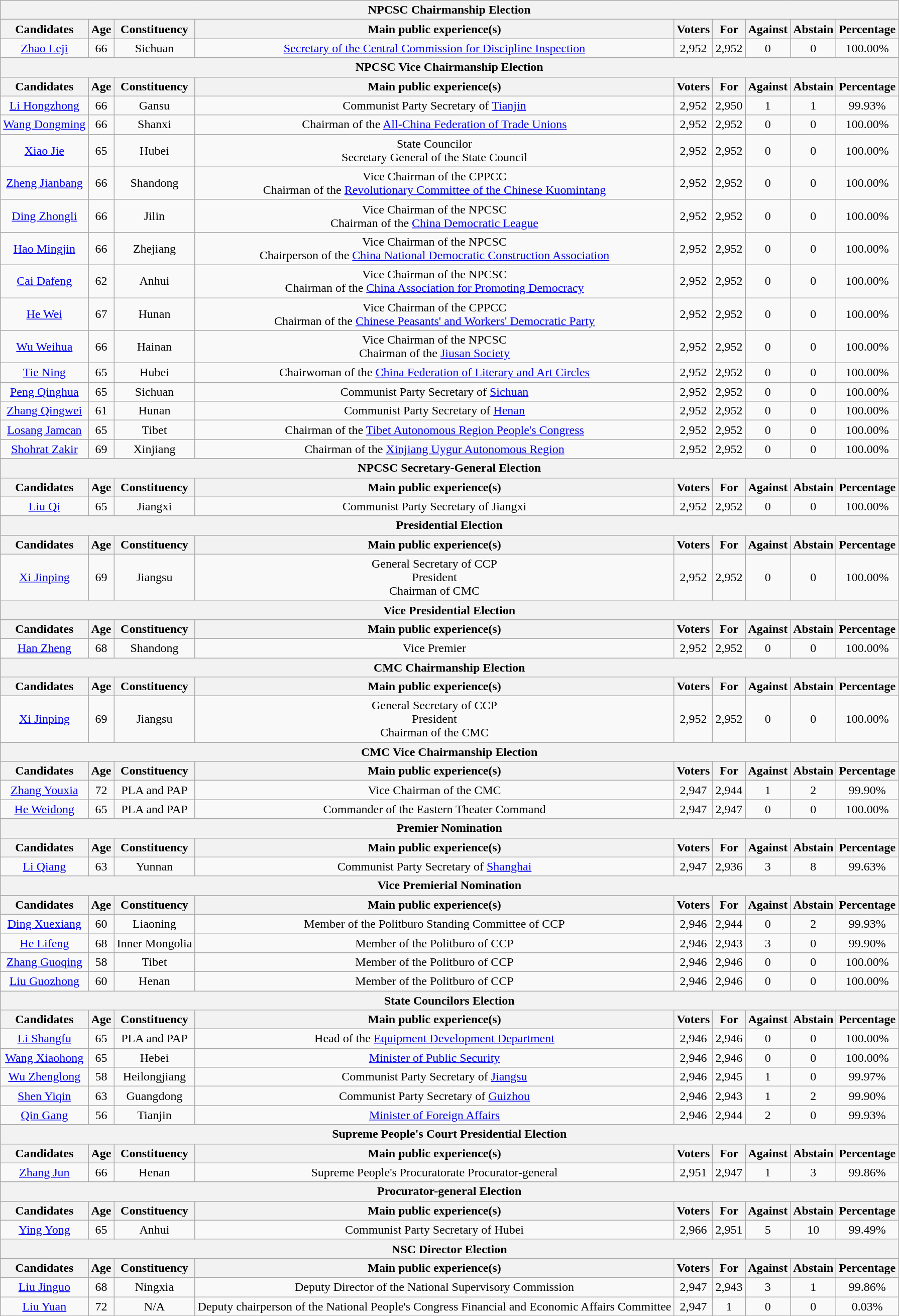<table class="wikitable" style="text-align: center;">
<tr>
<th colspan="9">NPCSC Chairmanship Election</th>
</tr>
<tr>
<th>Candidates</th>
<th>Age</th>
<th>Constituency</th>
<th>Main public experience(s)</th>
<th>Voters</th>
<th>For</th>
<th>Against</th>
<th>Abstain</th>
<th>Percentage</th>
</tr>
<tr>
<td><a href='#'>Zhao Leji</a> </td>
<td>66</td>
<td>Sichuan</td>
<td><a href='#'>Secretary of the Central Commission for Discipline Inspection</a></td>
<td>2,952</td>
<td>2,952</td>
<td>0</td>
<td>0</td>
<td>100.00%</td>
</tr>
<tr>
<th colspan="9">NPCSC Vice Chairmanship Election</th>
</tr>
<tr>
<th>Candidates</th>
<th>Age</th>
<th>Constituency</th>
<th>Main public experience(s)</th>
<th>Voters</th>
<th>For</th>
<th>Against</th>
<th>Abstain</th>
<th>Percentage</th>
</tr>
<tr>
<td><a href='#'>Li Hongzhong</a> </td>
<td>66</td>
<td>Gansu</td>
<td>Communist Party Secretary of <a href='#'>Tianjin</a></td>
<td>2,952</td>
<td>2,950</td>
<td>1</td>
<td>1</td>
<td>99.93%</td>
</tr>
<tr>
<td><a href='#'>Wang Dongming</a> </td>
<td>66</td>
<td>Shanxi</td>
<td>Chairman of the <a href='#'>All-China Federation of Trade Unions</a></td>
<td>2,952</td>
<td>2,952</td>
<td>0</td>
<td>0</td>
<td>100.00%</td>
</tr>
<tr>
<td><a href='#'>Xiao Jie</a> </td>
<td>65</td>
<td>Hubei</td>
<td>State Councilor<br>Secretary General of the State Council</td>
<td>2,952</td>
<td>2,952</td>
<td>0</td>
<td>0</td>
<td>100.00%</td>
</tr>
<tr>
<td><a href='#'>Zheng Jianbang</a> </td>
<td>66</td>
<td>Shandong</td>
<td>Vice Chairman of the CPPCC<br>Chairman of the <a href='#'>Revolutionary Committee of the Chinese Kuomintang</a></td>
<td>2,952</td>
<td>2,952</td>
<td>0</td>
<td>0</td>
<td>100.00%</td>
</tr>
<tr>
<td><a href='#'>Ding Zhongli</a> </td>
<td>66</td>
<td>Jilin</td>
<td>Vice Chairman of the NPCSC<br>Chairman of the <a href='#'>China Democratic League</a></td>
<td>2,952</td>
<td>2,952</td>
<td>0</td>
<td>0</td>
<td>100.00%</td>
</tr>
<tr>
<td><a href='#'>Hao Mingjin</a> </td>
<td>66</td>
<td>Zhejiang</td>
<td>Vice Chairman of the NPCSC<br>Chairperson of the <a href='#'>China National Democratic Construction Association</a></td>
<td>2,952</td>
<td>2,952</td>
<td>0</td>
<td>0</td>
<td>100.00%</td>
</tr>
<tr>
<td><a href='#'>Cai Dafeng</a> </td>
<td>62</td>
<td>Anhui</td>
<td>Vice Chairman of the NPCSC<br>Chairman of the <a href='#'>China Association for Promoting Democracy</a></td>
<td>2,952</td>
<td>2,952</td>
<td>0</td>
<td>0</td>
<td>100.00%</td>
</tr>
<tr>
<td><a href='#'>He Wei</a> </td>
<td>67</td>
<td>Hunan</td>
<td>Vice Chairman of the CPPCC<br>Chairman of the <a href='#'>Chinese Peasants' and Workers' Democratic Party</a></td>
<td>2,952</td>
<td>2,952</td>
<td>0</td>
<td>0</td>
<td>100.00%</td>
</tr>
<tr>
<td><a href='#'>Wu Weihua</a> </td>
<td>66</td>
<td>Hainan</td>
<td>Vice Chairman of the NPCSC<br>Chairman of the <a href='#'>Jiusan Society</a></td>
<td>2,952</td>
<td>2,952</td>
<td>0</td>
<td>0</td>
<td>100.00%</td>
</tr>
<tr>
<td><a href='#'>Tie Ning</a> </td>
<td>65</td>
<td>Hubei</td>
<td>Chairwoman of the <a href='#'>China Federation of Literary and Art Circles</a></td>
<td>2,952</td>
<td>2,952</td>
<td>0</td>
<td>0</td>
<td>100.00%</td>
</tr>
<tr>
<td><a href='#'>Peng Qinghua</a> </td>
<td>65</td>
<td>Sichuan</td>
<td>Communist Party Secretary of <a href='#'>Sichuan</a></td>
<td>2,952</td>
<td>2,952</td>
<td>0</td>
<td>0</td>
<td>100.00%</td>
</tr>
<tr>
<td><a href='#'>Zhang Qingwei</a> </td>
<td>61</td>
<td>Hunan</td>
<td>Communist Party Secretary of <a href='#'>Henan</a></td>
<td>2,952</td>
<td>2,952</td>
<td>0</td>
<td>0</td>
<td>100.00%</td>
</tr>
<tr>
<td><a href='#'>Losang Jamcan</a> </td>
<td>65</td>
<td>Tibet</td>
<td>Chairman of the <a href='#'>Tibet Autonomous Region People's Congress</a></td>
<td>2,952</td>
<td>2,952</td>
<td>0</td>
<td>0</td>
<td>100.00%</td>
</tr>
<tr>
<td><a href='#'>Shohrat Zakir</a> </td>
<td>69</td>
<td>Xinjiang</td>
<td>Chairman of the <a href='#'>Xinjiang Uygur Autonomous Region</a></td>
<td>2,952</td>
<td>2,952</td>
<td>0</td>
<td>0</td>
<td>100.00%</td>
</tr>
<tr>
<th colspan="9">NPCSC Secretary-General Election</th>
</tr>
<tr>
<th>Candidates</th>
<th>Age</th>
<th>Constituency</th>
<th>Main public experience(s)</th>
<th>Voters</th>
<th>For</th>
<th>Against</th>
<th>Abstain</th>
<th>Percentage</th>
</tr>
<tr>
<td><a href='#'>Liu Qi</a> </td>
<td>65</td>
<td>Jiangxi</td>
<td>Communist Party Secretary of Jiangxi</td>
<td>2,952</td>
<td>2,952</td>
<td>0</td>
<td>0</td>
<td>100.00%</td>
</tr>
<tr>
<th colspan="9">Presidential Election</th>
</tr>
<tr>
<th>Candidates</th>
<th>Age</th>
<th>Constituency</th>
<th>Main public experience(s)</th>
<th>Voters</th>
<th>For</th>
<th>Against</th>
<th>Abstain</th>
<th>Percentage</th>
</tr>
<tr>
<td><a href='#'>Xi Jinping</a> </td>
<td>69</td>
<td>Jiangsu</td>
<td>General Secretary of CCP<br>President<br>Chairman of CMC</td>
<td>2,952</td>
<td>2,952</td>
<td>0</td>
<td>0</td>
<td>100.00%</td>
</tr>
<tr>
<th colspan="9">Vice Presidential Election</th>
</tr>
<tr>
<th>Candidates</th>
<th>Age</th>
<th>Constituency</th>
<th>Main public experience(s)</th>
<th>Voters</th>
<th>For</th>
<th>Against</th>
<th>Abstain</th>
<th>Percentage</th>
</tr>
<tr>
<td><a href='#'>Han Zheng</a> </td>
<td>68</td>
<td>Shandong</td>
<td>Vice Premier</td>
<td>2,952</td>
<td>2,952</td>
<td>0</td>
<td>0</td>
<td>100.00%</td>
</tr>
<tr>
<th colspan="9">CMC Chairmanship Election</th>
</tr>
<tr>
<th>Candidates</th>
<th>Age</th>
<th>Constituency</th>
<th>Main public experience(s)</th>
<th>Voters</th>
<th>For</th>
<th>Against</th>
<th>Abstain</th>
<th>Percentage</th>
</tr>
<tr>
<td><a href='#'>Xi Jinping</a> </td>
<td>69</td>
<td>Jiangsu</td>
<td>General Secretary of CCP<br>President<br>Chairman of the CMC</td>
<td>2,952</td>
<td>2,952</td>
<td>0</td>
<td>0</td>
<td>100.00%</td>
</tr>
<tr>
<th colspan="9">CMC Vice Chairmanship Election</th>
</tr>
<tr>
<th>Candidates</th>
<th>Age</th>
<th>Constituency</th>
<th>Main public experience(s)</th>
<th>Voters</th>
<th>For</th>
<th>Against</th>
<th>Abstain</th>
<th>Percentage</th>
</tr>
<tr>
<td><a href='#'>Zhang Youxia</a> </td>
<td>72</td>
<td>PLA and PAP</td>
<td>Vice Chairman of the CMC</td>
<td>2,947</td>
<td>2,944</td>
<td>1</td>
<td>2</td>
<td>99.90%</td>
</tr>
<tr>
<td><a href='#'>He Weidong</a> </td>
<td>65</td>
<td>PLA and PAP</td>
<td>Commander of the Eastern Theater Command</td>
<td>2,947</td>
<td>2,947</td>
<td>0</td>
<td>0</td>
<td>100.00%</td>
</tr>
<tr>
<th colspan="9">Premier Nomination</th>
</tr>
<tr>
<th>Candidates</th>
<th>Age</th>
<th>Constituency</th>
<th>Main public experience(s)</th>
<th>Voters</th>
<th>For</th>
<th>Against</th>
<th>Abstain</th>
<th>Percentage</th>
</tr>
<tr>
<td><a href='#'>Li Qiang</a> </td>
<td>63</td>
<td>Yunnan</td>
<td>Communist Party Secretary of <a href='#'>Shanghai</a></td>
<td>2,947</td>
<td>2,936</td>
<td>3</td>
<td>8</td>
<td>99.63%</td>
</tr>
<tr>
<th colspan="9">Vice Premierial Nomination</th>
</tr>
<tr>
<th>Candidates</th>
<th>Age</th>
<th>Constituency</th>
<th>Main public experience(s)</th>
<th>Voters</th>
<th>For</th>
<th>Against</th>
<th>Abstain</th>
<th>Percentage</th>
</tr>
<tr>
<td><a href='#'>Ding Xuexiang</a> </td>
<td>60</td>
<td>Liaoning</td>
<td>Member of the Politburo Standing Committee of CCP</td>
<td>2,946</td>
<td>2,944</td>
<td>0</td>
<td>2</td>
<td>99.93%</td>
</tr>
<tr>
<td><a href='#'>He Lifeng</a> </td>
<td>68</td>
<td>Inner Mongolia</td>
<td>Member of the Politburo of CCP</td>
<td>2,946</td>
<td>2,943</td>
<td>3</td>
<td>0</td>
<td>99.90%</td>
</tr>
<tr>
<td><a href='#'>Zhang Guoqing</a> </td>
<td>58</td>
<td>Tibet</td>
<td>Member of the Politburo of CCP</td>
<td>2,946</td>
<td>2,946</td>
<td>0</td>
<td>0</td>
<td>100.00%</td>
</tr>
<tr>
<td><a href='#'>Liu Guozhong</a> </td>
<td>60</td>
<td>Henan</td>
<td>Member of the Politburo of CCP</td>
<td>2,946</td>
<td>2,946</td>
<td>0</td>
<td>0</td>
<td>100.00%</td>
</tr>
<tr>
<th colspan="9">State Councilors Election</th>
</tr>
<tr>
<th>Candidates</th>
<th>Age</th>
<th>Constituency</th>
<th>Main public experience(s)</th>
<th>Voters</th>
<th>For</th>
<th>Against</th>
<th>Abstain</th>
<th>Percentage</th>
</tr>
<tr>
<td><a href='#'>Li Shangfu</a> </td>
<td>65</td>
<td>PLA and PAP</td>
<td>Head of the <a href='#'>Equipment Development Department</a></td>
<td>2,946</td>
<td>2,946</td>
<td>0</td>
<td>0</td>
<td>100.00%</td>
</tr>
<tr>
<td><a href='#'>Wang Xiaohong</a> </td>
<td>65</td>
<td>Hebei</td>
<td><a href='#'>Minister of Public Security</a></td>
<td>2,946</td>
<td>2,946</td>
<td>0</td>
<td>0</td>
<td>100.00%</td>
</tr>
<tr>
<td><a href='#'>Wu Zhenglong</a> </td>
<td>58</td>
<td>Heilongjiang</td>
<td>Communist Party Secretary of <a href='#'>Jiangsu</a></td>
<td>2,946</td>
<td>2,945</td>
<td>1</td>
<td>0</td>
<td>99.97%</td>
</tr>
<tr>
<td><a href='#'>Shen Yiqin</a> </td>
<td>63</td>
<td>Guangdong</td>
<td>Communist Party Secretary of <a href='#'>Guizhou</a></td>
<td>2,946</td>
<td>2,943</td>
<td>1</td>
<td>2</td>
<td>99.90%</td>
</tr>
<tr>
<td><a href='#'>Qin Gang</a> </td>
<td>56</td>
<td>Tianjin</td>
<td><a href='#'>Minister of Foreign Affairs</a></td>
<td>2,946</td>
<td>2,944</td>
<td>2</td>
<td>0</td>
<td>99.93%</td>
</tr>
<tr>
<th colspan="9">Supreme People's Court Presidential Election</th>
</tr>
<tr>
<th>Candidates</th>
<th>Age</th>
<th>Constituency</th>
<th>Main public experience(s)</th>
<th>Voters</th>
<th>For</th>
<th>Against</th>
<th>Abstain</th>
<th>Percentage</th>
</tr>
<tr>
<td><a href='#'>Zhang Jun</a> </td>
<td>66</td>
<td>Henan</td>
<td>Supreme People's Procuratorate Procurator-general</td>
<td>2,951</td>
<td>2,947</td>
<td>1</td>
<td>3</td>
<td>99.86%</td>
</tr>
<tr>
<th colspan="9">Procurator-general Election</th>
</tr>
<tr>
<th>Candidates</th>
<th>Age</th>
<th>Constituency</th>
<th>Main public experience(s)</th>
<th>Voters</th>
<th>For</th>
<th>Against</th>
<th>Abstain</th>
<th>Percentage</th>
</tr>
<tr>
<td><a href='#'>Ying Yong</a> </td>
<td>65</td>
<td>Anhui</td>
<td>Communist Party Secretary of Hubei</td>
<td>2,966</td>
<td>2,951</td>
<td>5</td>
<td>10</td>
<td>99.49%</td>
</tr>
<tr>
<th colspan="9">NSC Director Election</th>
</tr>
<tr>
<th>Candidates</th>
<th>Age</th>
<th>Constituency</th>
<th>Main public experience(s)</th>
<th>Voters</th>
<th>For</th>
<th>Against</th>
<th>Abstain</th>
<th>Percentage</th>
</tr>
<tr>
<td><a href='#'>Liu Jinguo</a> </td>
<td>68</td>
<td>Ningxia</td>
<td>Deputy Director of the National Supervisory Commission</td>
<td>2,947</td>
<td>2,943</td>
<td>3</td>
<td>1</td>
<td>99.86%</td>
</tr>
<tr>
<td><a href='#'>Liu Yuan</a></td>
<td>72</td>
<td>N/A</td>
<td>Deputy chairperson of the National People's Congress Financial and Economic Affairs Committee</td>
<td>2,947</td>
<td>1</td>
<td>0</td>
<td>0</td>
<td>0.03%</td>
</tr>
<tr>
</tr>
</table>
